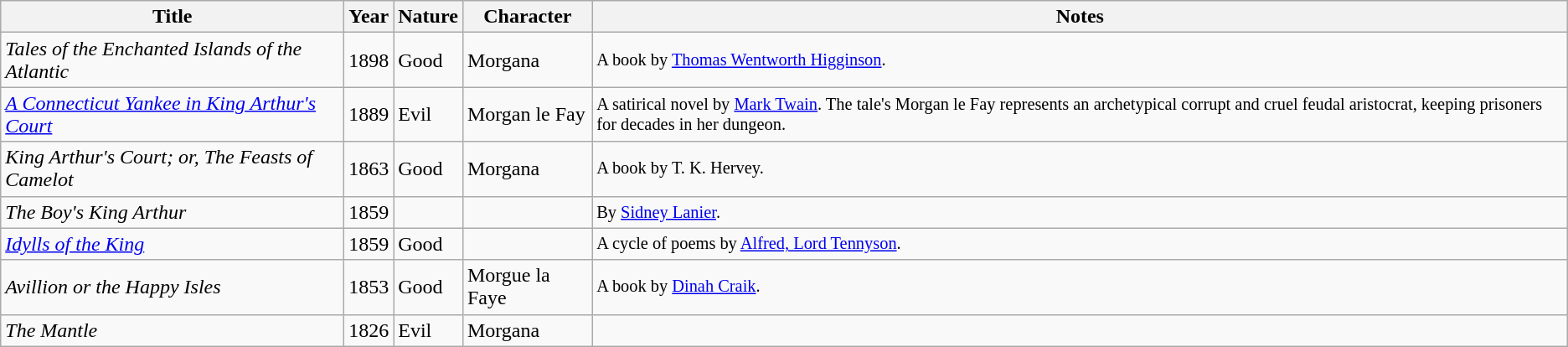<table class="wikitable sortable">
<tr>
<th>Title</th>
<th>Year</th>
<th>Nature</th>
<th>Character</th>
<th>Notes</th>
</tr>
<tr>
<td><em>Tales of the Enchanted Islands of the Atlantic</em></td>
<td>1898</td>
<td>Good</td>
<td>Morgana</td>
<td style="font-size: 85%;">A book by <a href='#'>Thomas Wentworth Higginson</a>.</td>
</tr>
<tr>
<td><em><a href='#'>A Connecticut Yankee in King Arthur's Court</a></em></td>
<td>1889</td>
<td>Evil</td>
<td>Morgan le Fay</td>
<td style="font-size: 85%;">A satirical novel by <a href='#'>Mark Twain</a>. The tale's Morgan le Fay represents an archetypical corrupt and cruel feudal aristocrat, keeping prisoners for decades in her dungeon.</td>
</tr>
<tr>
<td><em>King Arthur's Court; or, The Feasts of Camelot</em></td>
<td>1863</td>
<td>Good</td>
<td>Morgana</td>
<td style="font-size: 85%;">A book by T. K. Hervey.</td>
</tr>
<tr>
<td><em>The Boy's King Arthur</em></td>
<td>1859</td>
<td></td>
<td></td>
<td style="font-size: 85%;">By <a href='#'>Sidney Lanier</a>.</td>
</tr>
<tr>
<td><em><a href='#'>Idylls of the King</a></em></td>
<td>1859</td>
<td>Good</td>
<td></td>
<td style="font-size: 85%;">A cycle of poems by <a href='#'>Alfred, Lord Tennyson</a>.</td>
</tr>
<tr>
<td><em>Avillion or the Happy Isles</em></td>
<td>1853</td>
<td>Good</td>
<td>Morgue la Faye</td>
<td style="font-size: 85%;">A book by <a href='#'>Dinah Craik</a>.</td>
</tr>
<tr>
<td><em>The Mantle</em></td>
<td>1826</td>
<td>Evil</td>
<td>Morgana</td>
<td style="font-size: 85%;"></td>
</tr>
</table>
